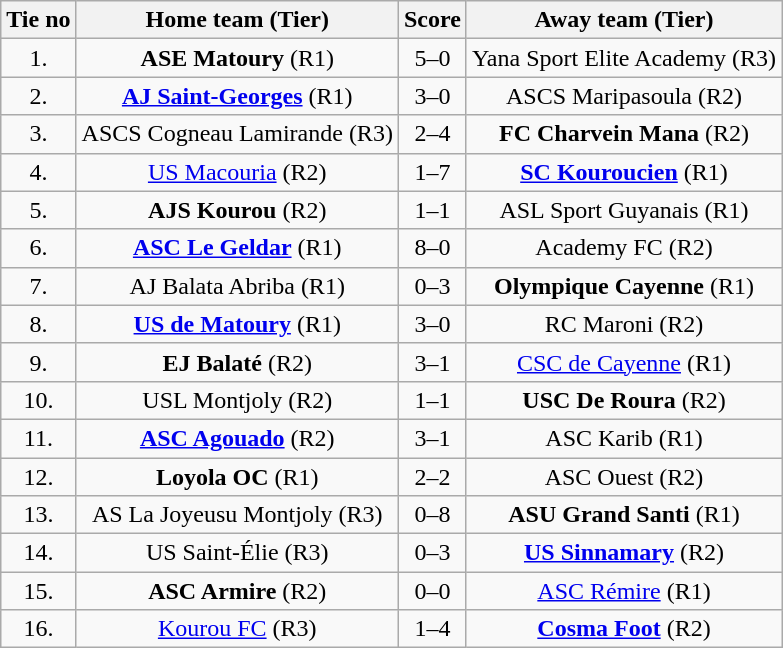<table class="wikitable" style="text-align: center">
<tr>
<th>Tie no</th>
<th>Home team (Tier)</th>
<th>Score</th>
<th>Away team (Tier)</th>
</tr>
<tr>
<td>1.</td>
<td> <strong>ASE Matoury</strong> (R1)</td>
<td>5–0</td>
<td>Yana Sport Elite Academy (R3) </td>
</tr>
<tr>
<td>2.</td>
<td> <strong><a href='#'>AJ Saint-Georges</a></strong> (R1)</td>
<td>3–0</td>
<td>ASCS Maripasoula (R2) </td>
</tr>
<tr>
<td>3.</td>
<td> ASCS Cogneau Lamirande (R3)</td>
<td>2–4</td>
<td><strong>FC Charvein Mana</strong> (R2) </td>
</tr>
<tr>
<td>4.</td>
<td> <a href='#'>US Macouria</a> (R2)</td>
<td>1–7</td>
<td><strong><a href='#'>SC Kouroucien</a></strong> (R1) </td>
</tr>
<tr>
<td>5.</td>
<td> <strong>AJS Kourou</strong> (R2)</td>
<td>1–1 </td>
<td>ASL Sport Guyanais (R1) </td>
</tr>
<tr>
<td>6.</td>
<td> <strong><a href='#'>ASC Le Geldar</a></strong> (R1)</td>
<td>8–0</td>
<td>Academy FC (R2) </td>
</tr>
<tr>
<td>7.</td>
<td> AJ Balata Abriba (R1)</td>
<td>0–3</td>
<td><strong>Olympique Cayenne</strong> (R1) </td>
</tr>
<tr>
<td>8.</td>
<td> <strong><a href='#'>US de Matoury</a></strong> (R1)</td>
<td>3–0</td>
<td>RC Maroni (R2) </td>
</tr>
<tr>
<td>9.</td>
<td> <strong>EJ Balaté</strong> (R2)</td>
<td>3–1</td>
<td><a href='#'>CSC de Cayenne</a> (R1) </td>
</tr>
<tr>
<td>10.</td>
<td> USL Montjoly (R2)</td>
<td>1–1 </td>
<td><strong>USC De Roura</strong> (R2) </td>
</tr>
<tr>
<td>11.</td>
<td> <strong><a href='#'>ASC Agouado</a></strong> (R2)</td>
<td>3–1</td>
<td>ASC Karib (R1) </td>
</tr>
<tr>
<td>12.</td>
<td> <strong>Loyola OC</strong> (R1)</td>
<td>2–2 </td>
<td>ASC Ouest (R2) </td>
</tr>
<tr>
<td>13.</td>
<td> AS La Joyeusu Montjoly (R3)</td>
<td>0–8</td>
<td><strong>ASU Grand Santi</strong> (R1) </td>
</tr>
<tr>
<td>14.</td>
<td> US Saint-Élie (R3)</td>
<td>0–3</td>
<td><strong><a href='#'>US Sinnamary</a></strong> (R2) </td>
</tr>
<tr>
<td>15.</td>
<td> <strong>ASC Armire</strong> (R2)</td>
<td>0–0 </td>
<td><a href='#'>ASC Rémire</a> (R1) </td>
</tr>
<tr>
<td>16.</td>
<td> <a href='#'>Kourou FC</a> (R3)</td>
<td>1–4</td>
<td><strong><a href='#'>Cosma Foot</a></strong> (R2) </td>
</tr>
</table>
